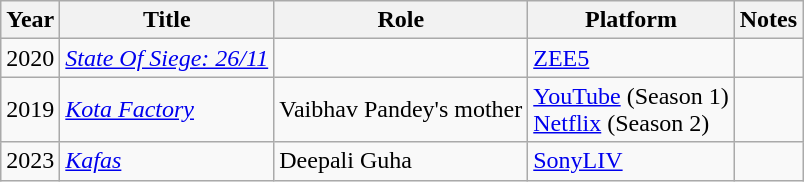<table class="wikitable">
<tr>
<th>Year</th>
<th>Title</th>
<th>Role</th>
<th>Platform</th>
<th>Notes</th>
</tr>
<tr>
<td>2020</td>
<td><em><a href='#'>State Of Siege: 26/11</a></em></td>
<td></td>
<td><a href='#'>ZEE5</a></td>
<td></td>
</tr>
<tr>
<td>2019</td>
<td><em><a href='#'>Kota Factory</a></em></td>
<td>Vaibhav Pandey's mother</td>
<td><a href='#'>YouTube</a> (Season 1)<br><a href='#'>Netflix</a> (Season 2)</td>
<td></td>
</tr>
<tr>
<td>2023</td>
<td><em><a href='#'>Kafas</a></em></td>
<td>Deepali Guha</td>
<td><a href='#'>SonyLIV</a></td>
<td></td>
</tr>
</table>
